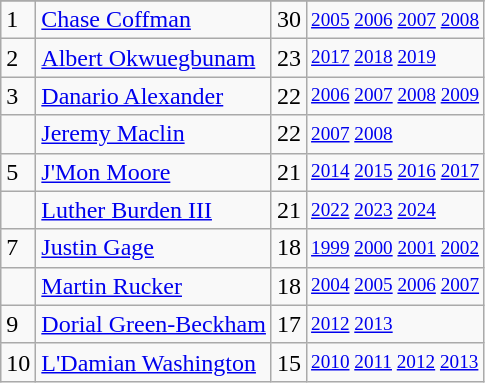<table class="wikitable">
<tr>
</tr>
<tr>
<td>1</td>
<td><a href='#'>Chase Coffman</a></td>
<td>30</td>
<td style="font-size:80%;"><a href='#'>2005</a> <a href='#'>2006</a> <a href='#'>2007</a> <a href='#'>2008</a></td>
</tr>
<tr>
<td>2</td>
<td><a href='#'>Albert Okwuegbunam</a></td>
<td>23</td>
<td style="font-size:80%;"><a href='#'>2017</a> <a href='#'>2018</a> <a href='#'>2019</a></td>
</tr>
<tr>
<td>3</td>
<td><a href='#'>Danario Alexander</a></td>
<td>22</td>
<td style="font-size:80%;"><a href='#'>2006</a> <a href='#'>2007</a> <a href='#'>2008</a> <a href='#'>2009</a></td>
</tr>
<tr>
<td></td>
<td><a href='#'>Jeremy Maclin</a></td>
<td>22</td>
<td style="font-size:80%;"><a href='#'>2007</a> <a href='#'>2008</a></td>
</tr>
<tr>
<td>5</td>
<td><a href='#'>J'Mon Moore</a></td>
<td>21</td>
<td style="font-size:80%;"><a href='#'>2014</a> <a href='#'>2015</a> <a href='#'>2016</a> <a href='#'>2017</a></td>
</tr>
<tr>
<td></td>
<td><a href='#'>Luther Burden III</a></td>
<td>21</td>
<td style="font-size:80%;"><a href='#'>2022</a> <a href='#'>2023</a> <a href='#'>2024</a></td>
</tr>
<tr>
<td>7</td>
<td><a href='#'>Justin Gage</a></td>
<td>18</td>
<td style="font-size:80%;"><a href='#'>1999</a> <a href='#'>2000</a> <a href='#'>2001</a> <a href='#'>2002</a></td>
</tr>
<tr>
<td></td>
<td><a href='#'>Martin Rucker</a></td>
<td>18</td>
<td style="font-size:80%;"><a href='#'>2004</a> <a href='#'>2005</a> <a href='#'>2006</a> <a href='#'>2007</a></td>
</tr>
<tr>
<td>9</td>
<td><a href='#'>Dorial Green-Beckham</a></td>
<td>17</td>
<td style="font-size:80%;"><a href='#'>2012</a> <a href='#'>2013</a></td>
</tr>
<tr>
<td>10</td>
<td><a href='#'>L'Damian Washington</a></td>
<td>15</td>
<td style="font-size:80%;"><a href='#'>2010</a> <a href='#'>2011</a> <a href='#'>2012</a> <a href='#'>2013</a></td>
</tr>
</table>
